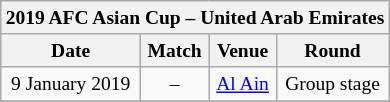<table class="wikitable" style="margin:1em auto 1em auto; text-align:center; font-size:small;">
<tr>
<th colspan="4">2019 AFC Asian Cup – United Arab Emirates</th>
</tr>
<tr>
<th>Date</th>
<th>Match</th>
<th>Venue</th>
<th>Round</th>
</tr>
<tr>
<td>9 January 2019</td>
<td> – </td>
<td><a href='#'>Al Ain</a></td>
<td>Group stage</td>
</tr>
<tr>
</tr>
</table>
